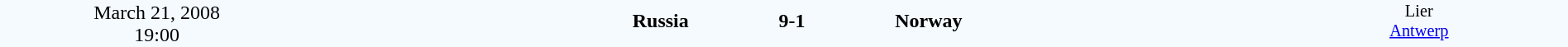<table style="width: 100%; background:#F5FAFF;" cellspacing="0">
<tr>
<td align=center rowspan=3 width=20%>March 21, 2008<br>19:00</td>
</tr>
<tr>
<td width=24% align=right><strong>Russia</strong></td>
<td align=center width=13%><strong>9-1</strong></td>
<td width=24%><strong>Norway</strong></td>
<td style=font-size:85% rowspan=3 valign=top align=center>Lier<br><a href='#'>Antwerp</a></td>
</tr>
<tr style=font-size:85%>
<td align=right valign=top></td>
<td></td>
<td></td>
</tr>
</table>
